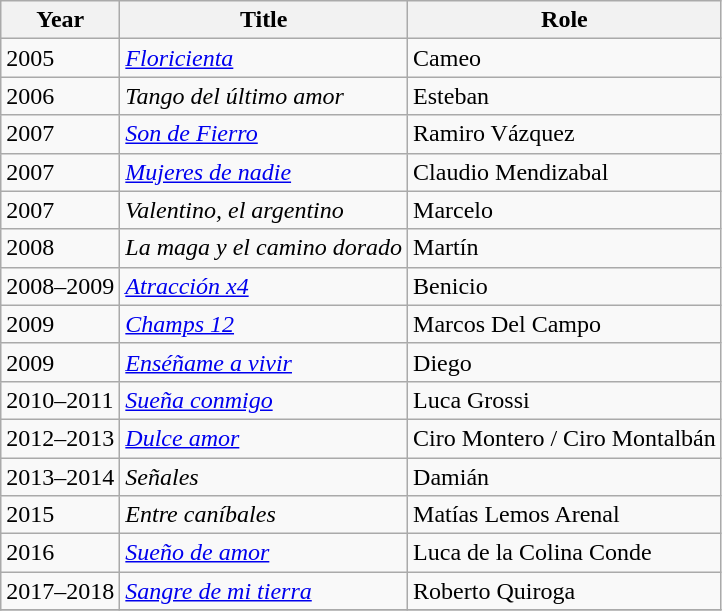<table class="wikitable sortable">
<tr>
<th>Year</th>
<th>Title</th>
<th>Role</th>
</tr>
<tr>
<td>2005</td>
<td><em><a href='#'>Floricienta</a></em></td>
<td>Cameo</td>
</tr>
<tr>
<td>2006</td>
<td><em>Tango del último amor</em></td>
<td>Esteban</td>
</tr>
<tr>
<td>2007</td>
<td><em><a href='#'>Son de Fierro</a></em></td>
<td>Ramiro Vázquez</td>
</tr>
<tr>
<td>2007</td>
<td><em><a href='#'>Mujeres de nadie</a></em></td>
<td>Claudio Mendizabal</td>
</tr>
<tr>
<td>2007</td>
<td><em>Valentino, el argentino</em></td>
<td>Marcelo</td>
</tr>
<tr>
<td>2008</td>
<td><em>La maga y el camino dorado</em></td>
<td>Martín</td>
</tr>
<tr>
<td>2008–2009</td>
<td><em><a href='#'>Atracción x4</a></em></td>
<td>Benicio</td>
</tr>
<tr>
<td>2009</td>
<td><em><a href='#'>Champs 12</a></em></td>
<td>Marcos Del Campo</td>
</tr>
<tr>
<td>2009</td>
<td><em><a href='#'>Enséñame a vivir</a></em></td>
<td>Diego</td>
</tr>
<tr>
<td>2010–2011</td>
<td><em><a href='#'>Sueña conmigo</a></em></td>
<td>Luca Grossi</td>
</tr>
<tr>
<td>2012–2013</td>
<td><em><a href='#'>Dulce amor</a></em></td>
<td>Ciro Montero / Ciro Montalbán</td>
</tr>
<tr>
<td>2013–2014</td>
<td><em>Señales</em></td>
<td>Damián</td>
</tr>
<tr>
<td>2015</td>
<td><em>Entre caníbales</em></td>
<td>Matías Lemos Arenal</td>
</tr>
<tr>
<td>2016</td>
<td><em><a href='#'>Sueño de amor</a></em></td>
<td>Luca de la Colina Conde</td>
</tr>
<tr>
<td>2017–2018</td>
<td><em><a href='#'>Sangre de mi tierra</a></em></td>
<td>Roberto Quiroga</td>
</tr>
<tr>
</tr>
</table>
